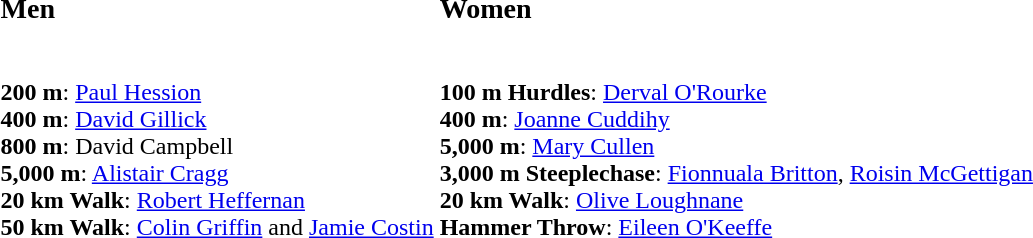<table>
<tr>
<td valign=top><br><h3>Men</h3><br><strong>200 m</strong>: <a href='#'>Paul Hession</a>
<br><strong>400 m</strong>: <a href='#'>David Gillick</a>
<br><strong>800 m</strong>: David Campbell
<br><strong>5,000 m</strong>: <a href='#'>Alistair Cragg</a>
<br><strong>20 km Walk</strong>: <a href='#'>Robert Heffernan</a> 
<br><strong>50 km Walk</strong>: <a href='#'>Colin Griffin</a> and <a href='#'>Jamie Costin</a></td>
<td valign=top><br><h3>Women</h3><br><strong>100 m Hurdles</strong>: <a href='#'>Derval O'Rourke</a>
<br><strong>400 m</strong>: <a href='#'>Joanne Cuddihy</a>
<br><strong>5,000 m</strong>: <a href='#'>Mary Cullen</a>
<br><strong>3,000 m Steeplechase</strong>: <a href='#'>Fionnuala Britton</a>, <a href='#'>Roisin McGettigan</a>
<br><strong>20 km Walk</strong>: <a href='#'>Olive Loughnane</a> 
<br><strong>Hammer Throw</strong>: <a href='#'>Eileen O'Keeffe</a></td>
</tr>
</table>
